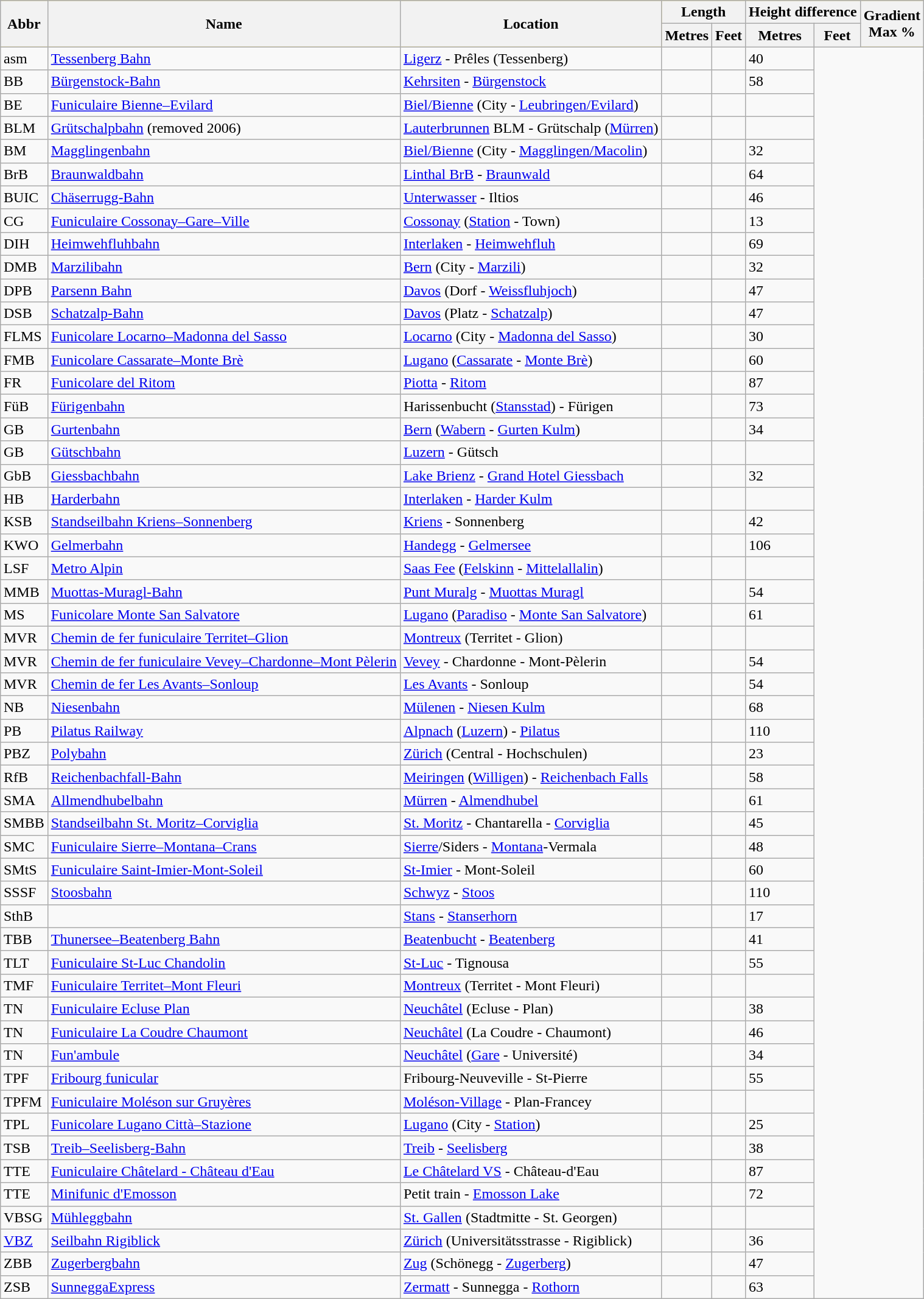<table style="margin:auto;" class="wikitable sortable sticky-header-multi">
<tr style="background:gold;">
<th rowspan=2>Abbr</th>
<th rowspan=2>Name</th>
<th rowspan=2>Location</th>
<th colspan=2>Length</th>
<th colspan=2>Height difference</th>
<th rowspan=2>Gradient<br>Max %</th>
</tr>
<tr>
<th>Metres</th>
<th>Feet</th>
<th>Metres</th>
<th>Feet</th>
</tr>
<tr>
<td>asm</td>
<td><a href='#'>Tessenberg Bahn</a></td>
<td><a href='#'>Ligerz</a> - Prêles (Tessenberg)</td>
<td></td>
<td></td>
<td>40</td>
</tr>
<tr>
<td>BB</td>
<td><a href='#'>Bürgenstock-Bahn</a></td>
<td><a href='#'>Kehrsiten</a> - <a href='#'>Bürgenstock</a></td>
<td></td>
<td></td>
<td>58</td>
</tr>
<tr>
<td>BE</td>
<td><a href='#'>Funiculaire Bienne–Evilard</a></td>
<td><a href='#'>Biel/Bienne</a> (City - <a href='#'>Leubringen/Evilard</a>)</td>
<td></td>
<td></td>
<td></td>
</tr>
<tr>
<td>BLM</td>
<td><a href='#'>Grütschalpbahn</a> (removed 2006)</td>
<td><a href='#'>Lauterbrunnen</a> BLM - Grütschalp (<a href='#'>Mürren</a>)</td>
<td></td>
<td></td>
<td></td>
</tr>
<tr>
<td>BM</td>
<td><a href='#'>Magglingenbahn</a></td>
<td><a href='#'>Biel/Bienne</a> (City - <a href='#'>Magglingen/Macolin</a>)</td>
<td></td>
<td></td>
<td>32</td>
</tr>
<tr>
<td>BrB</td>
<td><a href='#'>Braunwaldbahn</a></td>
<td><a href='#'>Linthal BrB</a> - <a href='#'>Braunwald</a></td>
<td></td>
<td></td>
<td>64</td>
</tr>
<tr>
<td>BUIC</td>
<td><a href='#'>Chäserrugg-Bahn</a></td>
<td><a href='#'>Unterwasser</a> - Iltios</td>
<td></td>
<td></td>
<td>46</td>
</tr>
<tr>
<td>CG</td>
<td><a href='#'>Funiculaire Cossonay–Gare–Ville</a></td>
<td><a href='#'>Cossonay</a> (<a href='#'>Station</a> - Town)</td>
<td></td>
<td></td>
<td>13</td>
</tr>
<tr>
<td>DIH</td>
<td><a href='#'>Heimwehfluhbahn</a></td>
<td><a href='#'>Interlaken</a> - <a href='#'>Heimwehfluh</a></td>
<td></td>
<td></td>
<td>69</td>
</tr>
<tr>
<td>DMB</td>
<td><a href='#'>Marzilibahn</a></td>
<td><a href='#'>Bern</a> (City - <a href='#'>Marzili</a>)</td>
<td></td>
<td></td>
<td>32</td>
</tr>
<tr>
<td>DPB</td>
<td><a href='#'>Parsenn Bahn</a></td>
<td><a href='#'>Davos</a> (Dorf - <a href='#'>Weissfluhjoch</a>)</td>
<td></td>
<td></td>
<td>47</td>
</tr>
<tr>
<td>DSB</td>
<td><a href='#'>Schatzalp-Bahn</a></td>
<td><a href='#'>Davos</a> (Platz - <a href='#'>Schatzalp</a>)</td>
<td></td>
<td></td>
<td>47</td>
</tr>
<tr>
<td>FLMS</td>
<td><a href='#'>Funicolare Locarno–Madonna del Sasso</a></td>
<td><a href='#'>Locarno</a> (City - <a href='#'>Madonna del Sasso</a>)</td>
<td></td>
<td></td>
<td>30</td>
</tr>
<tr>
<td>FMB</td>
<td><a href='#'>Funicolare Cassarate–Monte Brè</a></td>
<td><a href='#'>Lugano</a> (<a href='#'>Cassarate</a> - <a href='#'>Monte Brè</a>)</td>
<td></td>
<td></td>
<td>60</td>
</tr>
<tr>
<td>FR</td>
<td><a href='#'>Funicolare del Ritom</a></td>
<td><a href='#'>Piotta</a> - <a href='#'>Ritom</a></td>
<td></td>
<td></td>
<td>87</td>
</tr>
<tr>
<td>FüB</td>
<td><a href='#'>Fürigenbahn</a></td>
<td>Harissenbucht (<a href='#'>Stansstad</a>) - Fürigen</td>
<td></td>
<td></td>
<td>73</td>
</tr>
<tr>
<td>GB</td>
<td><a href='#'>Gurtenbahn</a></td>
<td><a href='#'>Bern</a> (<a href='#'>Wabern</a> - <a href='#'>Gurten Kulm</a>)</td>
<td></td>
<td></td>
<td>34</td>
</tr>
<tr>
<td>GB</td>
<td><a href='#'>Gütschbahn</a></td>
<td><a href='#'>Luzern</a> - Gütsch</td>
<td></td>
<td></td>
<td></td>
</tr>
<tr>
<td>GbB</td>
<td><a href='#'>Giessbachbahn</a></td>
<td><a href='#'>Lake Brienz</a> - <a href='#'>Grand Hotel Giessbach</a></td>
<td></td>
<td></td>
<td>32</td>
</tr>
<tr>
<td>HB</td>
<td><a href='#'>Harderbahn</a></td>
<td><a href='#'>Interlaken</a> - <a href='#'>Harder Kulm</a></td>
<td></td>
<td></td>
<td></td>
</tr>
<tr>
<td>KSB</td>
<td><a href='#'>Standseilbahn Kriens–Sonnenberg</a></td>
<td><a href='#'>Kriens</a> - Sonnenberg</td>
<td></td>
<td></td>
<td>42</td>
</tr>
<tr>
<td>KWO</td>
<td><a href='#'>Gelmerbahn</a></td>
<td><a href='#'>Handegg</a> - <a href='#'>Gelmersee</a></td>
<td></td>
<td></td>
<td>106</td>
</tr>
<tr>
<td>LSF</td>
<td><a href='#'>Metro Alpin</a></td>
<td><a href='#'>Saas Fee</a> (<a href='#'>Felskinn</a> - <a href='#'>Mittelallalin</a>)</td>
<td></td>
<td></td>
<td></td>
</tr>
<tr>
<td>MMB</td>
<td><a href='#'>Muottas-Muragl-Bahn</a></td>
<td><a href='#'>Punt Muralg</a> - <a href='#'>Muottas Muragl</a></td>
<td></td>
<td></td>
<td>54</td>
</tr>
<tr>
<td>MS</td>
<td><a href='#'>Funicolare Monte San Salvatore</a></td>
<td><a href='#'>Lugano</a> (<a href='#'>Paradiso</a> - <a href='#'>Monte San Salvatore</a>)</td>
<td></td>
<td></td>
<td>61</td>
</tr>
<tr>
<td>MVR</td>
<td><a href='#'>Chemin de fer funiculaire Territet–Glion</a></td>
<td><a href='#'>Montreux</a> (Territet - Glion)</td>
<td></td>
<td></td>
<td></td>
</tr>
<tr>
<td>MVR</td>
<td><a href='#'>Chemin de fer funiculaire Vevey–Chardonne–Mont Pèlerin</a></td>
<td><a href='#'>Vevey</a> - Chardonne - Mont-Pèlerin</td>
<td></td>
<td></td>
<td>54</td>
</tr>
<tr>
<td>MVR</td>
<td><a href='#'>Chemin de fer Les Avants–Sonloup</a></td>
<td><a href='#'>Les Avants</a> - Sonloup</td>
<td></td>
<td></td>
<td>54</td>
</tr>
<tr>
<td>NB</td>
<td><a href='#'>Niesenbahn</a></td>
<td><a href='#'>Mülenen</a> - <a href='#'>Niesen Kulm</a></td>
<td></td>
<td></td>
<td>68</td>
</tr>
<tr>
<td>PB</td>
<td><a href='#'>Pilatus Railway</a></td>
<td><a href='#'>Alpnach</a> (<a href='#'>Luzern</a>) - <a href='#'>Pilatus</a></td>
<td></td>
<td></td>
<td>110</td>
</tr>
<tr>
<td>PBZ</td>
<td><a href='#'>Polybahn</a></td>
<td><a href='#'>Zürich</a> (Central - Hochschulen)</td>
<td></td>
<td></td>
<td>23</td>
</tr>
<tr>
<td>RfB</td>
<td><a href='#'>Reichenbachfall-Bahn</a></td>
<td><a href='#'>Meiringen</a> (<a href='#'>Willigen</a>) - <a href='#'>Reichenbach Falls</a></td>
<td></td>
<td></td>
<td>58</td>
</tr>
<tr>
<td>SMA</td>
<td><a href='#'>Allmendhubelbahn</a></td>
<td><a href='#'>Mürren</a> - <a href='#'>Almendhubel</a></td>
<td></td>
<td></td>
<td>61</td>
</tr>
<tr>
<td>SMBB</td>
<td><a href='#'>Standseilbahn St. Moritz–Corviglia</a></td>
<td><a href='#'>St. Moritz</a> - Chantarella - <a href='#'>Corviglia</a></td>
<td></td>
<td></td>
<td>45</td>
</tr>
<tr>
<td>SMC</td>
<td><a href='#'>Funiculaire Sierre–Montana–Crans</a></td>
<td><a href='#'>Sierre</a>/Siders - <a href='#'>Montana</a>-Vermala</td>
<td></td>
<td></td>
<td>48</td>
</tr>
<tr>
<td>SMtS</td>
<td><a href='#'>Funiculaire Saint-Imier-Mont-Soleil</a></td>
<td><a href='#'>St-Imier</a> - Mont-Soleil</td>
<td></td>
<td></td>
<td>60</td>
</tr>
<tr>
<td>SSSF</td>
<td><a href='#'>Stoosbahn</a></td>
<td><a href='#'>Schwyz</a> - <a href='#'>Stoos</a></td>
<td></td>
<td></td>
<td>110</td>
</tr>
<tr>
<td>SthB</td>
<td></td>
<td><a href='#'>Stans</a> - <a href='#'>Stanserhorn</a></td>
<td></td>
<td></td>
<td>17</td>
</tr>
<tr>
<td>TBB</td>
<td><a href='#'>Thunersee–Beatenberg Bahn</a></td>
<td><a href='#'>Beatenbucht</a> - <a href='#'>Beatenberg</a></td>
<td></td>
<td></td>
<td>41</td>
</tr>
<tr>
<td>TLT</td>
<td><a href='#'>Funiculaire St-Luc Chandolin</a></td>
<td><a href='#'>St-Luc</a> - Tignousa</td>
<td></td>
<td></td>
<td>55</td>
</tr>
<tr>
<td>TMF</td>
<td><a href='#'>Funiculaire Territet–Mont Fleuri</a></td>
<td><a href='#'>Montreux</a> (Territet - Mont Fleuri)</td>
<td></td>
<td></td>
<td></td>
</tr>
<tr>
<td>TN</td>
<td><a href='#'>Funiculaire Ecluse Plan</a></td>
<td><a href='#'>Neuchâtel</a> (Ecluse - Plan)</td>
<td></td>
<td></td>
<td>38</td>
</tr>
<tr>
<td>TN</td>
<td><a href='#'>Funiculaire La Coudre Chaumont</a></td>
<td><a href='#'>Neuchâtel</a> (La Coudre - Chaumont)</td>
<td></td>
<td></td>
<td>46</td>
</tr>
<tr>
<td>TN</td>
<td><a href='#'>Fun'ambule</a></td>
<td><a href='#'>Neuchâtel</a> (<a href='#'>Gare</a> - Université)</td>
<td></td>
<td></td>
<td>34</td>
</tr>
<tr>
<td>TPF</td>
<td><a href='#'>Fribourg funicular</a></td>
<td>Fribourg-Neuveville  - St-Pierre</td>
<td></td>
<td></td>
<td>55</td>
</tr>
<tr>
<td>TPFM</td>
<td><a href='#'>Funiculaire Moléson sur Gruyères</a></td>
<td><a href='#'>Moléson-Village</a> - Plan-Francey</td>
<td></td>
<td></td>
<td></td>
</tr>
<tr>
<td>TPL</td>
<td><a href='#'>Funicolare Lugano Città–Stazione</a></td>
<td><a href='#'>Lugano</a> (City - <a href='#'>Station</a>)</td>
<td></td>
<td></td>
<td>25</td>
</tr>
<tr>
<td>TSB</td>
<td><a href='#'>Treib–Seelisberg-Bahn</a></td>
<td><a href='#'>Treib</a> - <a href='#'>Seelisberg</a></td>
<td></td>
<td></td>
<td>38</td>
</tr>
<tr>
<td>TTE</td>
<td><a href='#'>Funiculaire Châtelard - Château d'Eau</a></td>
<td><a href='#'>Le Châtelard VS</a> - Château-d'Eau</td>
<td></td>
<td></td>
<td>87</td>
</tr>
<tr>
<td>TTE</td>
<td><a href='#'>Minifunic d'Emosson</a></td>
<td>Petit train - <a href='#'>Emosson Lake</a></td>
<td></td>
<td></td>
<td>72</td>
</tr>
<tr>
<td>VBSG</td>
<td><a href='#'>Mühleggbahn</a></td>
<td><a href='#'>St. Gallen</a> (Stadtmitte - St. Georgen)</td>
<td></td>
<td></td>
<td></td>
</tr>
<tr>
<td><a href='#'>VBZ</a></td>
<td><a href='#'>Seilbahn Rigiblick</a></td>
<td><a href='#'>Zürich</a> (Universitätsstrasse - Rigiblick)</td>
<td></td>
<td></td>
<td>36</td>
</tr>
<tr>
<td>ZBB</td>
<td><a href='#'>Zugerbergbahn</a></td>
<td><a href='#'>Zug</a> (Schönegg - <a href='#'>Zugerberg</a>)</td>
<td></td>
<td></td>
<td>47</td>
</tr>
<tr>
<td>ZSB</td>
<td><a href='#'>SunneggaExpress</a></td>
<td><a href='#'>Zermatt</a> - Sunnegga - <a href='#'>Rothorn</a></td>
<td></td>
<td></td>
<td>63</td>
</tr>
</table>
